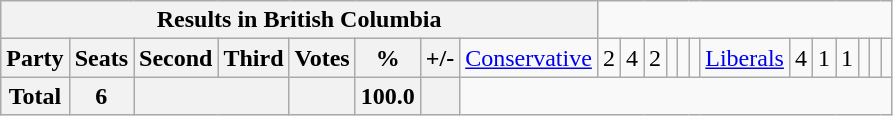<table class="wikitable">
<tr>
<th colspan=9>Results in British Columbia</th>
</tr>
<tr>
<th colspan=2>Party</th>
<th>Seats</th>
<th>Second</th>
<th>Third</th>
<th>Votes</th>
<th>%</th>
<th>+/-<br></th>
<td><a href='#'>Conservative</a></td>
<td align="right">2</td>
<td align="right">4</td>
<td align="right">2</td>
<td align="right"></td>
<td align="right"></td>
<td align="right"><br></td>
<td><a href='#'>Liberals</a></td>
<td align="right">4</td>
<td align="right">1</td>
<td align="right">1</td>
<td align="right"></td>
<td align="right"></td>
<td align="right"></td>
</tr>
<tr>
<th colspan="2">Total</th>
<th>6</th>
<th colspan="2"></th>
<th></th>
<th>100.0</th>
<th></th>
</tr>
</table>
